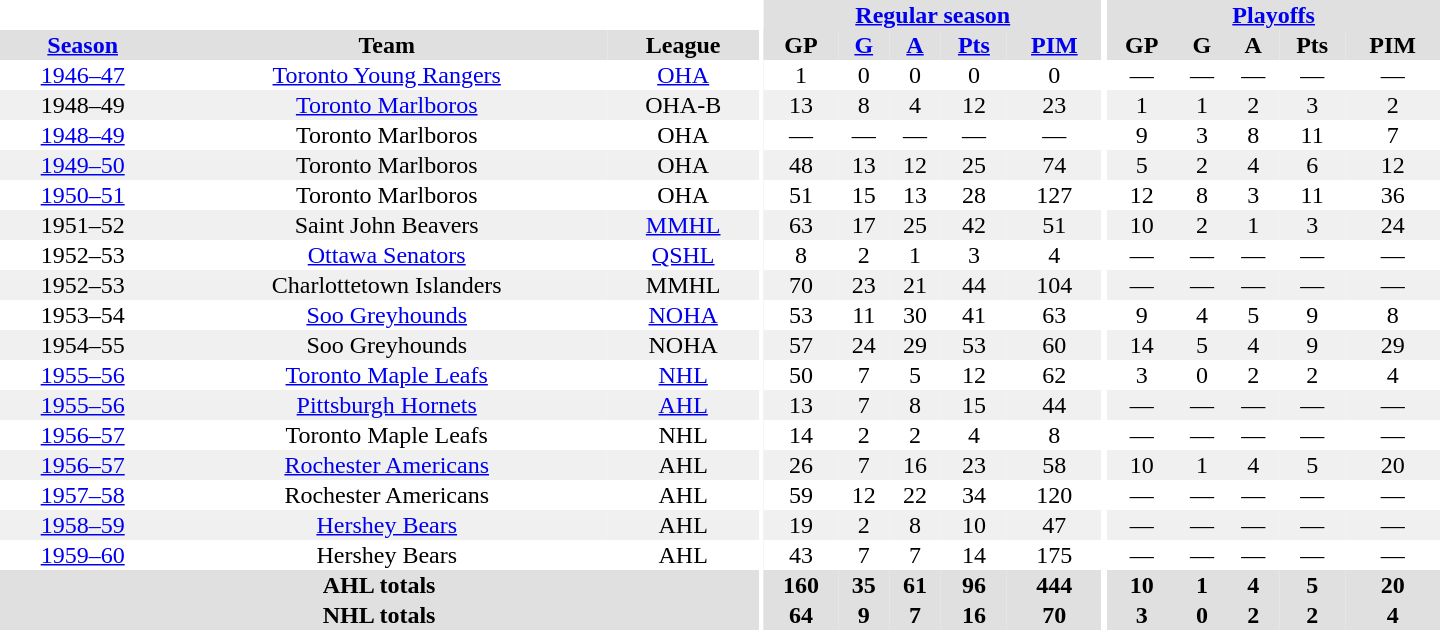<table border="0" cellpadding="1" cellspacing="0" style="text-align:center; width:60em">
<tr bgcolor="#e0e0e0">
<th colspan="3" bgcolor="#ffffff"></th>
<th rowspan="100" bgcolor="#ffffff"></th>
<th colspan="5"><a href='#'>Regular season</a></th>
<th rowspan="100" bgcolor="#ffffff"></th>
<th colspan="5"><a href='#'>Playoffs</a></th>
</tr>
<tr bgcolor="#e0e0e0">
<th><a href='#'>Season</a></th>
<th>Team</th>
<th>League</th>
<th>GP</th>
<th><a href='#'>G</a></th>
<th><a href='#'>A</a></th>
<th><a href='#'>Pts</a></th>
<th><a href='#'>PIM</a></th>
<th>GP</th>
<th>G</th>
<th>A</th>
<th>Pts</th>
<th>PIM</th>
</tr>
<tr>
<td><a href='#'>1946–47</a></td>
<td><a href='#'>Toronto Young Rangers</a></td>
<td><a href='#'>OHA</a></td>
<td>1</td>
<td>0</td>
<td>0</td>
<td>0</td>
<td>0</td>
<td>—</td>
<td>—</td>
<td>—</td>
<td>—</td>
<td>—</td>
</tr>
<tr bgcolor="#f0f0f0">
<td>1948–49</td>
<td><a href='#'>Toronto Marlboros</a></td>
<td>OHA-B</td>
<td>13</td>
<td>8</td>
<td>4</td>
<td>12</td>
<td>23</td>
<td>1</td>
<td>1</td>
<td>2</td>
<td>3</td>
<td>2</td>
</tr>
<tr>
<td><a href='#'>1948–49</a></td>
<td>Toronto Marlboros</td>
<td>OHA</td>
<td>—</td>
<td>—</td>
<td>—</td>
<td>—</td>
<td>—</td>
<td>9</td>
<td>3</td>
<td>8</td>
<td>11</td>
<td>7</td>
</tr>
<tr bgcolor="#f0f0f0">
<td><a href='#'>1949–50</a></td>
<td>Toronto Marlboros</td>
<td>OHA</td>
<td>48</td>
<td>13</td>
<td>12</td>
<td>25</td>
<td>74</td>
<td>5</td>
<td>2</td>
<td>4</td>
<td>6</td>
<td>12</td>
</tr>
<tr>
<td><a href='#'>1950–51</a></td>
<td>Toronto Marlboros</td>
<td>OHA</td>
<td>51</td>
<td>15</td>
<td>13</td>
<td>28</td>
<td>127</td>
<td>12</td>
<td>8</td>
<td>3</td>
<td>11</td>
<td>36</td>
</tr>
<tr bgcolor="#f0f0f0">
<td>1951–52</td>
<td>Saint John Beavers</td>
<td><a href='#'>MMHL</a></td>
<td>63</td>
<td>17</td>
<td>25</td>
<td>42</td>
<td>51</td>
<td>10</td>
<td>2</td>
<td>1</td>
<td>3</td>
<td>24</td>
</tr>
<tr>
<td>1952–53</td>
<td><a href='#'>Ottawa Senators</a></td>
<td><a href='#'>QSHL</a></td>
<td>8</td>
<td>2</td>
<td>1</td>
<td>3</td>
<td>4</td>
<td>—</td>
<td>—</td>
<td>—</td>
<td>—</td>
<td>—</td>
</tr>
<tr bgcolor="#f0f0f0">
<td>1952–53</td>
<td>Charlottetown Islanders</td>
<td>MMHL</td>
<td>70</td>
<td>23</td>
<td>21</td>
<td>44</td>
<td>104</td>
<td>—</td>
<td>—</td>
<td>—</td>
<td>—</td>
<td>—</td>
</tr>
<tr>
<td>1953–54</td>
<td><a href='#'>Soo Greyhounds</a></td>
<td><a href='#'>NOHA</a></td>
<td>53</td>
<td>11</td>
<td>30</td>
<td>41</td>
<td>63</td>
<td>9</td>
<td>4</td>
<td>5</td>
<td>9</td>
<td>8</td>
</tr>
<tr bgcolor="#f0f0f0">
<td>1954–55</td>
<td>Soo Greyhounds</td>
<td>NOHA</td>
<td>57</td>
<td>24</td>
<td>29</td>
<td>53</td>
<td>60</td>
<td>14</td>
<td>5</td>
<td>4</td>
<td>9</td>
<td>29</td>
</tr>
<tr>
<td><a href='#'>1955–56</a></td>
<td><a href='#'>Toronto Maple Leafs</a></td>
<td><a href='#'>NHL</a></td>
<td>50</td>
<td>7</td>
<td>5</td>
<td>12</td>
<td>62</td>
<td>3</td>
<td>0</td>
<td>2</td>
<td>2</td>
<td>4</td>
</tr>
<tr bgcolor="#f0f0f0">
<td><a href='#'>1955–56</a></td>
<td><a href='#'>Pittsburgh Hornets</a></td>
<td><a href='#'>AHL</a></td>
<td>13</td>
<td>7</td>
<td>8</td>
<td>15</td>
<td>44</td>
<td>—</td>
<td>—</td>
<td>—</td>
<td>—</td>
<td>—</td>
</tr>
<tr>
<td><a href='#'>1956–57</a></td>
<td>Toronto Maple Leafs</td>
<td>NHL</td>
<td>14</td>
<td>2</td>
<td>2</td>
<td>4</td>
<td>8</td>
<td>—</td>
<td>—</td>
<td>—</td>
<td>—</td>
<td>—</td>
</tr>
<tr bgcolor="#f0f0f0">
<td><a href='#'>1956–57</a></td>
<td><a href='#'>Rochester Americans</a></td>
<td>AHL</td>
<td>26</td>
<td>7</td>
<td>16</td>
<td>23</td>
<td>58</td>
<td>10</td>
<td>1</td>
<td>4</td>
<td>5</td>
<td>20</td>
</tr>
<tr>
<td><a href='#'>1957–58</a></td>
<td>Rochester Americans</td>
<td>AHL</td>
<td>59</td>
<td>12</td>
<td>22</td>
<td>34</td>
<td>120</td>
<td>—</td>
<td>—</td>
<td>—</td>
<td>—</td>
<td>—</td>
</tr>
<tr bgcolor="#f0f0f0">
<td><a href='#'>1958–59</a></td>
<td><a href='#'>Hershey Bears</a></td>
<td>AHL</td>
<td>19</td>
<td>2</td>
<td>8</td>
<td>10</td>
<td>47</td>
<td>—</td>
<td>—</td>
<td>—</td>
<td>—</td>
<td>—</td>
</tr>
<tr>
<td><a href='#'>1959–60</a></td>
<td>Hershey Bears</td>
<td>AHL</td>
<td>43</td>
<td>7</td>
<td>7</td>
<td>14</td>
<td>175</td>
<td>—</td>
<td>—</td>
<td>—</td>
<td>—</td>
<td>—</td>
</tr>
<tr bgcolor="#e0e0e0">
<th colspan="3">AHL totals</th>
<th>160</th>
<th>35</th>
<th>61</th>
<th>96</th>
<th>444</th>
<th>10</th>
<th>1</th>
<th>4</th>
<th>5</th>
<th>20</th>
</tr>
<tr bgcolor="#e0e0e0">
<th colspan="3">NHL totals</th>
<th>64</th>
<th>9</th>
<th>7</th>
<th>16</th>
<th>70</th>
<th>3</th>
<th>0</th>
<th>2</th>
<th>2</th>
<th>4</th>
</tr>
</table>
